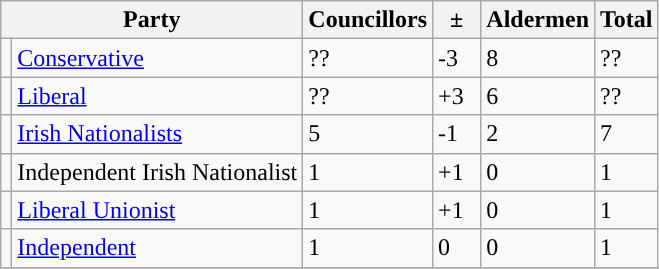<table class="wikitable">
<tr>
<th colspan="2">Party</th>
<th>Councillors</th>
<th>  ±  </th>
<th>Aldermen</th>
<th>Total</th>
</tr>
<tr>
<td style="background-color: "></td>
<td><a href='#'>Conservative</a></td>
<td>??</td>
<td>-3</td>
<td>8</td>
<td>??</td>
</tr>
<tr>
<td style="background-color: "></td>
<td><a href='#'>Liberal</a></td>
<td>??</td>
<td>+3</td>
<td>6</td>
<td>??</td>
</tr>
<tr>
<td style="background-color: "></td>
<td><a href='#'>Irish Nationalists</a></td>
<td>5</td>
<td>-1</td>
<td>2</td>
<td>7</td>
</tr>
<tr>
<td style="background-color: "></td>
<td>Independent Irish Nationalist</td>
<td>1</td>
<td>+1</td>
<td>0</td>
<td>1</td>
</tr>
<tr>
<td style="background-color: "></td>
<td><a href='#'>Liberal Unionist</a></td>
<td>1</td>
<td>+1</td>
<td>0</td>
<td>1</td>
</tr>
<tr>
<td style="background-color: "></td>
<td><a href='#'>Independent</a></td>
<td>1</td>
<td>0</td>
<td>0</td>
<td>1</td>
</tr>
<tr>
</tr>
</table>
